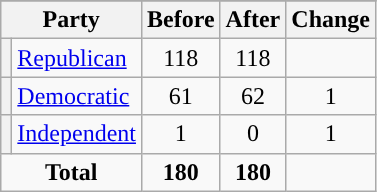<table class="wikitable" style="text-align:center;">
<tr>
</tr>
<tr>
<th colspan=2>Party</th>
<th>Before</th>
<th>After</th>
<th>Change</th>
</tr>
<tr>
<th style="background-color:"></th>
<td style="text-align:left;"><a href='#'>Republican</a></td>
<td>118</td>
<td>118</td>
<td></td>
</tr>
<tr>
<th style="background-color:"></th>
<td style="text-align:left;"><a href='#'>Democratic</a></td>
<td>61</td>
<td>62</td>
<td> 1</td>
</tr>
<tr>
<th style="background-color:"></th>
<td style="text-align:left;"><a href='#'>Independent</a></td>
<td>1</td>
<td>0</td>
<td> 1</td>
</tr>
<tr>
<td colspan=2><strong>Total</strong></td>
<td><strong>180</strong></td>
<td><strong>180</strong></td>
<td></td>
</tr>
</table>
